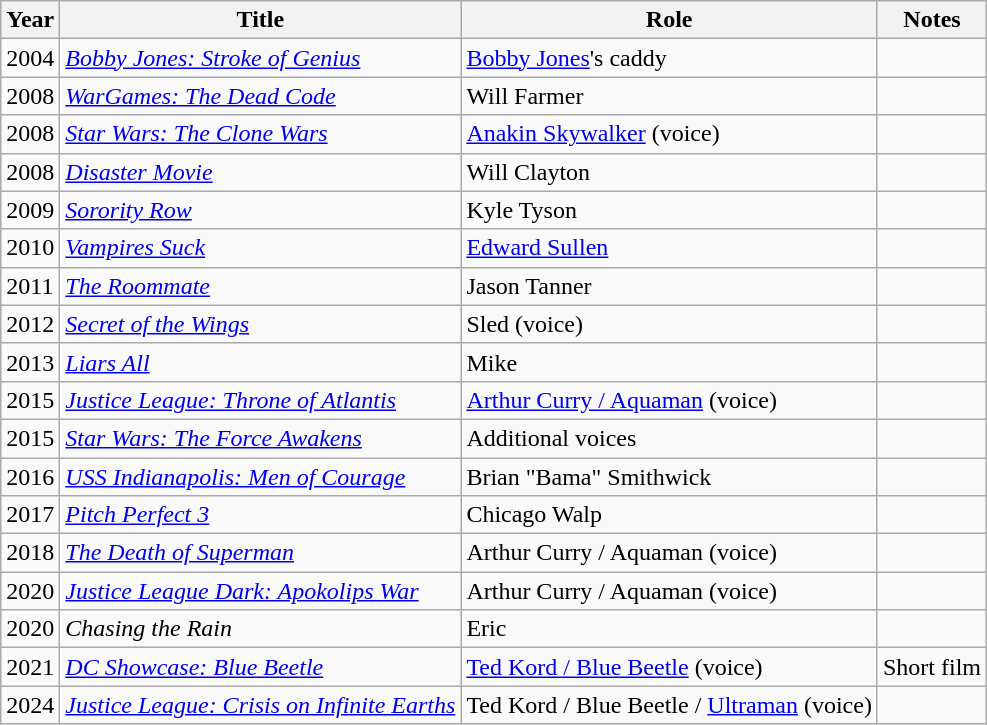<table class="wikitable sortable">
<tr>
<th>Year</th>
<th>Title</th>
<th>Role</th>
<th class="unsortable">Notes</th>
</tr>
<tr>
<td>2004</td>
<td><em><a href='#'>Bobby Jones: Stroke of Genius</a></em></td>
<td><a href='#'>Bobby Jones</a>'s caddy</td>
<td></td>
</tr>
<tr>
<td>2008</td>
<td><em><a href='#'>WarGames: The Dead Code</a></em></td>
<td>Will Farmer</td>
<td></td>
</tr>
<tr>
<td>2008</td>
<td><em><a href='#'>Star Wars: The Clone Wars</a></em></td>
<td><a href='#'>Anakin Skywalker</a> (voice)</td>
<td></td>
</tr>
<tr>
<td>2008</td>
<td><em><a href='#'>Disaster Movie</a></em></td>
<td>Will Clayton</td>
<td></td>
</tr>
<tr>
<td>2009</td>
<td><em><a href='#'>Sorority Row</a></em></td>
<td>Kyle Tyson</td>
<td></td>
</tr>
<tr>
<td>2010</td>
<td><em><a href='#'>Vampires Suck</a></em></td>
<td><a href='#'>Edward Sullen</a></td>
<td></td>
</tr>
<tr>
<td>2011</td>
<td data-sort-value="Roommate, The"><em><a href='#'>The Roommate</a></em></td>
<td>Jason Tanner</td>
<td></td>
</tr>
<tr>
<td>2012</td>
<td><em><a href='#'>Secret of the Wings</a></em></td>
<td>Sled (voice)</td>
<td></td>
</tr>
<tr>
<td>2013</td>
<td><em><a href='#'>Liars All</a></em></td>
<td>Mike</td>
<td></td>
</tr>
<tr>
<td>2015</td>
<td><em><a href='#'>Justice League: Throne of Atlantis</a></em></td>
<td><a href='#'>Arthur Curry / Aquaman</a> (voice)</td>
<td></td>
</tr>
<tr>
<td>2015</td>
<td><em><a href='#'>Star Wars: The Force Awakens</a></em></td>
<td>Additional voices</td>
<td></td>
</tr>
<tr>
<td>2016</td>
<td><em><a href='#'>USS Indianapolis: Men of Courage</a></em></td>
<td>Brian "Bama" Smithwick</td>
<td></td>
</tr>
<tr>
<td>2017</td>
<td><em><a href='#'>Pitch Perfect 3</a></em></td>
<td>Chicago Walp</td>
<td></td>
</tr>
<tr>
<td>2018</td>
<td data-sort-value="Death of Superman, The"><em><a href='#'>The Death of Superman</a></em></td>
<td>Arthur Curry / Aquaman (voice)</td>
<td></td>
</tr>
<tr>
<td>2020</td>
<td><em><a href='#'>Justice League Dark: Apokolips War</a></em></td>
<td>Arthur Curry / Aquaman (voice)</td>
<td></td>
</tr>
<tr>
<td>2020</td>
<td><em>Chasing the Rain</em></td>
<td>Eric</td>
<td></td>
</tr>
<tr>
<td>2021</td>
<td><em><a href='#'>DC Showcase: Blue Beetle</a></em></td>
<td><a href='#'>Ted Kord / Blue Beetle</a> (voice)</td>
<td>Short film</td>
</tr>
<tr>
<td>2024</td>
<td><em><a href='#'>Justice League: Crisis on Infinite Earths</a></em></td>
<td>Ted Kord / Blue Beetle / <a href='#'>Ultraman</a> (voice)</td>
<td></td>
</tr>
</table>
